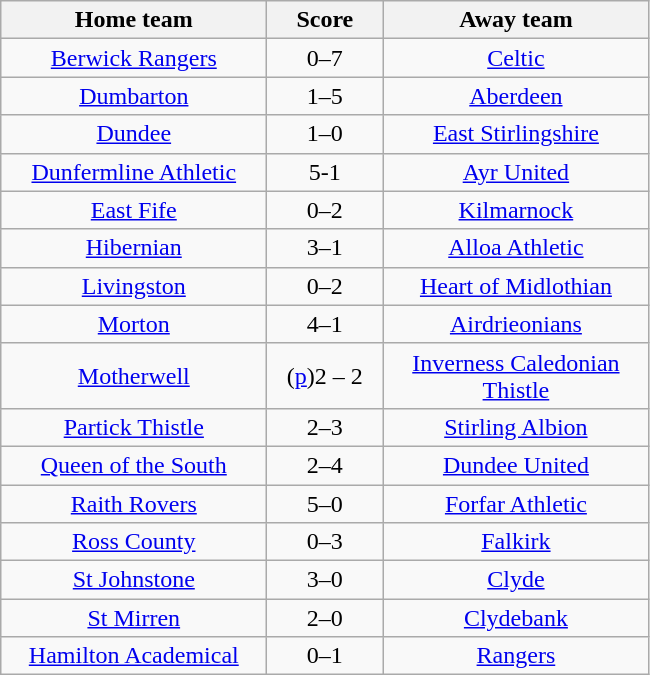<table class="wikitable" style="text-align: center">
<tr>
<th width=170>Home team</th>
<th width=70>Score</th>
<th width=170>Away team</th>
</tr>
<tr>
<td><a href='#'>Berwick Rangers</a></td>
<td>0–7</td>
<td><a href='#'>Celtic</a></td>
</tr>
<tr>
<td><a href='#'>Dumbarton</a></td>
<td>1–5</td>
<td><a href='#'>Aberdeen</a></td>
</tr>
<tr>
<td><a href='#'>Dundee</a></td>
<td>1–0</td>
<td><a href='#'>East Stirlingshire</a></td>
</tr>
<tr>
<td><a href='#'>Dunfermline Athletic</a></td>
<td>5-1</td>
<td><a href='#'>Ayr United</a></td>
</tr>
<tr>
<td><a href='#'>East Fife</a></td>
<td>0–2</td>
<td><a href='#'>Kilmarnock</a></td>
</tr>
<tr>
<td><a href='#'>Hibernian</a></td>
<td>3–1</td>
<td><a href='#'>Alloa Athletic</a></td>
</tr>
<tr>
<td><a href='#'>Livingston</a></td>
<td>0–2</td>
<td><a href='#'>Heart of Midlothian</a></td>
</tr>
<tr>
<td><a href='#'>Morton</a></td>
<td>4–1</td>
<td><a href='#'>Airdrieonians</a></td>
</tr>
<tr>
<td><a href='#'>Motherwell</a></td>
<td>(<a href='#'>p</a>)2 – 2</td>
<td><a href='#'>Inverness Caledonian Thistle</a></td>
</tr>
<tr>
<td><a href='#'>Partick Thistle</a></td>
<td>2–3</td>
<td><a href='#'>Stirling Albion</a></td>
</tr>
<tr>
<td><a href='#'>Queen of the South</a></td>
<td>2–4</td>
<td><a href='#'>Dundee United</a></td>
</tr>
<tr>
<td><a href='#'>Raith Rovers</a></td>
<td>5–0</td>
<td><a href='#'>Forfar Athletic</a></td>
</tr>
<tr>
<td><a href='#'>Ross County</a></td>
<td>0–3</td>
<td><a href='#'>Falkirk</a></td>
</tr>
<tr>
<td><a href='#'>St Johnstone</a></td>
<td>3–0</td>
<td><a href='#'>Clyde</a></td>
</tr>
<tr>
<td><a href='#'>St Mirren</a></td>
<td>2–0</td>
<td><a href='#'>Clydebank</a></td>
</tr>
<tr>
<td><a href='#'>Hamilton Academical</a></td>
<td>0–1</td>
<td><a href='#'>Rangers</a></td>
</tr>
</table>
